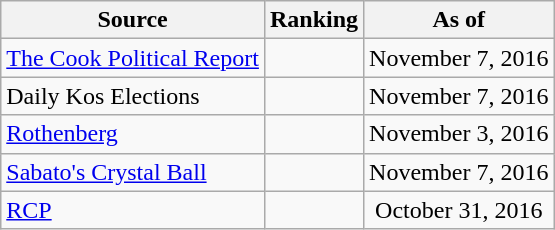<table class="wikitable" style="text-align:center">
<tr>
<th>Source</th>
<th>Ranking</th>
<th>As of</th>
</tr>
<tr>
<td align=left><a href='#'>The Cook Political Report</a></td>
<td></td>
<td>November 7, 2016</td>
</tr>
<tr>
<td align=left>Daily Kos Elections</td>
<td></td>
<td>November 7, 2016</td>
</tr>
<tr>
<td align=left><a href='#'>Rothenberg</a></td>
<td></td>
<td>November 3, 2016</td>
</tr>
<tr>
<td align=left><a href='#'>Sabato's Crystal Ball</a></td>
<td></td>
<td>November 7, 2016</td>
</tr>
<tr>
<td align="left"><a href='#'>RCP</a></td>
<td></td>
<td>October 31, 2016</td>
</tr>
</table>
